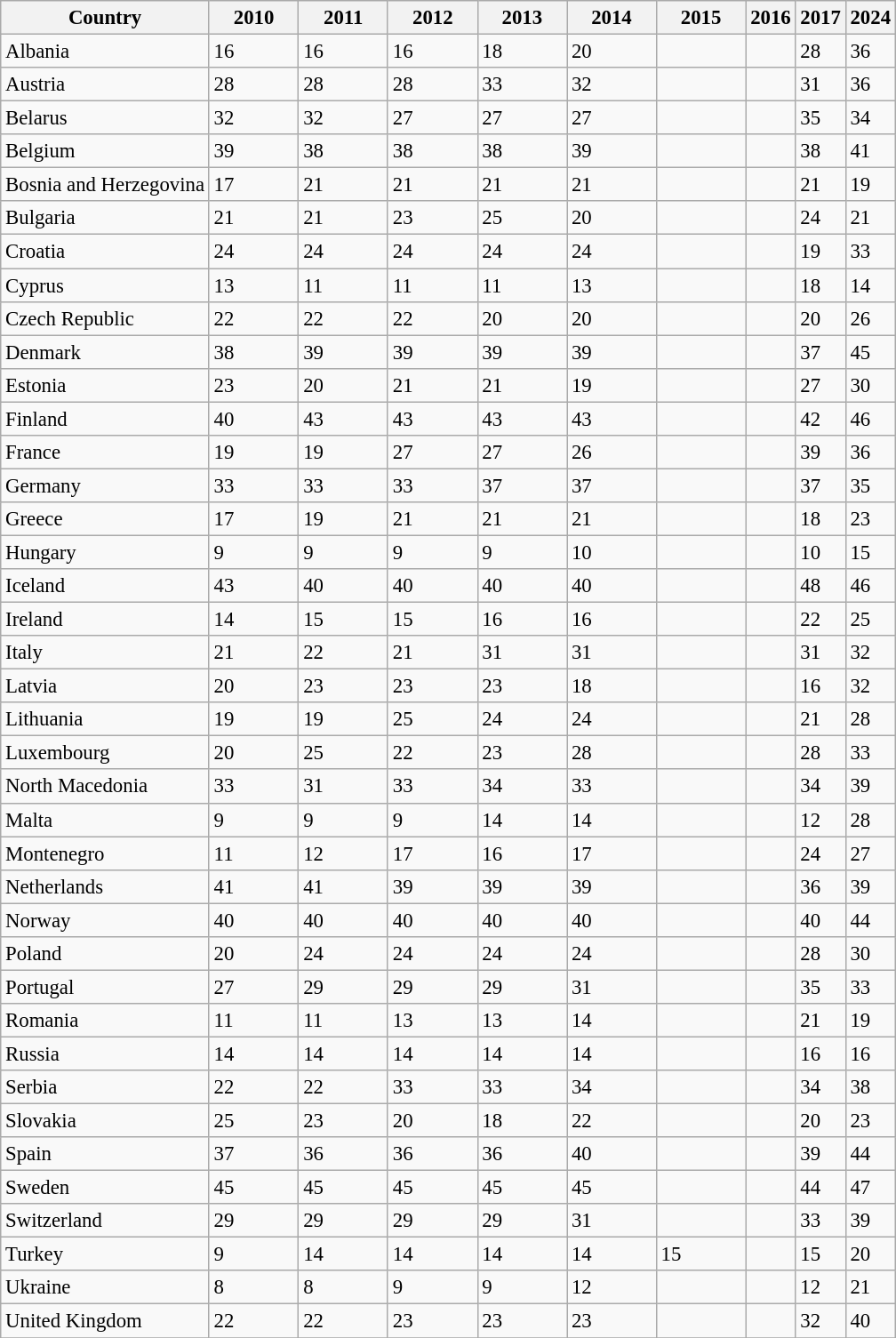<table class="sortable wikitable" style="font-size:95%;">
<tr bgcolor="#ffffff">
<th>Country</th>
<th width=60 ! data-sort-type="number">2010</th>
<th width=60 ! data-sort-type="number">2011</th>
<th width=60 ! data-sort-type="number">2012</th>
<th width=60 ! data-sort-type="number">2013</th>
<th width=60 ! data-sort-type="number">2014</th>
<th width=60 ! data-sort-type="number">2015</th>
<th>2016</th>
<th>2017</th>
<th>2024</th>
</tr>
<tr>
<td> Albania</td>
<td>16</td>
<td>16</td>
<td>16</td>
<td>18</td>
<td>20</td>
<td></td>
<td></td>
<td>28</td>
<td>36</td>
</tr>
<tr>
<td> Austria</td>
<td>28</td>
<td>28</td>
<td>28</td>
<td>33</td>
<td>32</td>
<td></td>
<td></td>
<td>31</td>
<td>36</td>
</tr>
<tr>
<td> Belarus</td>
<td>32</td>
<td>32</td>
<td>27</td>
<td>27</td>
<td>27</td>
<td></td>
<td></td>
<td>35</td>
<td>34</td>
</tr>
<tr>
<td> Belgium</td>
<td>39</td>
<td>38</td>
<td>38</td>
<td>38</td>
<td>39</td>
<td></td>
<td></td>
<td>38</td>
<td>41</td>
</tr>
<tr>
<td> Bosnia and Herzegovina</td>
<td>17</td>
<td>21</td>
<td>21</td>
<td>21</td>
<td>21</td>
<td></td>
<td></td>
<td>21</td>
<td>19</td>
</tr>
<tr>
<td> Bulgaria</td>
<td>21</td>
<td>21</td>
<td>23</td>
<td>25</td>
<td>20</td>
<td></td>
<td></td>
<td>24</td>
<td>21</td>
</tr>
<tr>
<td> Croatia</td>
<td>24</td>
<td>24</td>
<td>24</td>
<td>24</td>
<td>24</td>
<td></td>
<td></td>
<td>19</td>
<td>33</td>
</tr>
<tr>
<td> Cyprus</td>
<td>13</td>
<td>11</td>
<td>11</td>
<td>11</td>
<td>13</td>
<td></td>
<td></td>
<td>18</td>
<td>14</td>
</tr>
<tr>
<td> Czech Republic</td>
<td>22</td>
<td>22</td>
<td>22</td>
<td>20</td>
<td>20</td>
<td></td>
<td></td>
<td>20</td>
<td>26</td>
</tr>
<tr>
<td> Denmark</td>
<td>38</td>
<td>39</td>
<td>39</td>
<td>39</td>
<td>39</td>
<td></td>
<td></td>
<td>37</td>
<td>45</td>
</tr>
<tr>
<td> Estonia</td>
<td>23</td>
<td>20</td>
<td>21</td>
<td>21</td>
<td>19</td>
<td></td>
<td></td>
<td>27</td>
<td>30</td>
</tr>
<tr>
<td> Finland</td>
<td>40</td>
<td>43</td>
<td>43</td>
<td>43</td>
<td>43</td>
<td></td>
<td></td>
<td>42</td>
<td>46</td>
</tr>
<tr>
<td> France</td>
<td>19</td>
<td>19</td>
<td>27</td>
<td>27</td>
<td>26</td>
<td></td>
<td></td>
<td>39</td>
<td>36</td>
</tr>
<tr>
<td> Germany</td>
<td>33</td>
<td>33</td>
<td>33</td>
<td>37</td>
<td>37</td>
<td></td>
<td></td>
<td>37</td>
<td>35</td>
</tr>
<tr>
<td> Greece</td>
<td>17</td>
<td>19</td>
<td>21</td>
<td>21</td>
<td>21</td>
<td></td>
<td></td>
<td>18</td>
<td>23</td>
</tr>
<tr>
<td> Hungary</td>
<td>9</td>
<td>9</td>
<td>9</td>
<td>9</td>
<td>10</td>
<td></td>
<td></td>
<td>10</td>
<td>15</td>
</tr>
<tr>
<td> Iceland</td>
<td>43</td>
<td>40</td>
<td>40</td>
<td>40</td>
<td>40</td>
<td></td>
<td></td>
<td>48</td>
<td>46</td>
</tr>
<tr>
<td> Ireland</td>
<td>14</td>
<td>15</td>
<td>15</td>
<td>16</td>
<td>16</td>
<td></td>
<td></td>
<td>22</td>
<td>25</td>
</tr>
<tr>
<td> Italy</td>
<td>21</td>
<td>22</td>
<td>21</td>
<td>31</td>
<td>31</td>
<td></td>
<td></td>
<td>31</td>
<td>32</td>
</tr>
<tr>
<td> Latvia</td>
<td>20</td>
<td>23</td>
<td>23</td>
<td>23</td>
<td>18</td>
<td></td>
<td></td>
<td>16</td>
<td>32</td>
</tr>
<tr>
<td> Lithuania</td>
<td>19</td>
<td>19</td>
<td>25</td>
<td>24</td>
<td>24</td>
<td></td>
<td></td>
<td>21</td>
<td>28</td>
</tr>
<tr>
<td> Luxembourg</td>
<td>20</td>
<td>25</td>
<td>22</td>
<td>23</td>
<td>28</td>
<td></td>
<td></td>
<td>28</td>
<td>33</td>
</tr>
<tr>
<td>North Macedonia</td>
<td>33</td>
<td>31</td>
<td>33</td>
<td>34</td>
<td>33</td>
<td></td>
<td></td>
<td>34</td>
<td>39</td>
</tr>
<tr>
<td> Malta</td>
<td>9</td>
<td>9</td>
<td>9</td>
<td>14</td>
<td>14</td>
<td></td>
<td></td>
<td>12</td>
<td>28</td>
</tr>
<tr>
<td> Montenegro</td>
<td>11</td>
<td>12</td>
<td>17</td>
<td>16</td>
<td>17</td>
<td></td>
<td></td>
<td>24</td>
<td>27</td>
</tr>
<tr>
<td> Netherlands</td>
<td>41</td>
<td>41</td>
<td>39</td>
<td>39</td>
<td>39</td>
<td></td>
<td></td>
<td>36</td>
<td>39</td>
</tr>
<tr>
<td> Norway</td>
<td>40</td>
<td>40</td>
<td>40</td>
<td>40</td>
<td>40</td>
<td></td>
<td></td>
<td>40</td>
<td>44</td>
</tr>
<tr>
<td> Poland</td>
<td>20</td>
<td>24</td>
<td>24</td>
<td>24</td>
<td>24</td>
<td></td>
<td></td>
<td>28</td>
<td>30</td>
</tr>
<tr>
<td> Portugal</td>
<td>27</td>
<td>29</td>
<td>29</td>
<td>29</td>
<td>31</td>
<td></td>
<td></td>
<td>35</td>
<td>33</td>
</tr>
<tr>
<td> Romania</td>
<td>11</td>
<td>11</td>
<td>13</td>
<td>13</td>
<td>14</td>
<td></td>
<td></td>
<td>21</td>
<td>19</td>
</tr>
<tr>
<td> Russia</td>
<td>14</td>
<td>14</td>
<td>14</td>
<td>14</td>
<td>14</td>
<td></td>
<td></td>
<td>16</td>
<td>16</td>
</tr>
<tr>
<td> Serbia</td>
<td>22</td>
<td>22</td>
<td>33</td>
<td>33</td>
<td>34</td>
<td></td>
<td></td>
<td>34</td>
<td>38</td>
</tr>
<tr>
<td> Slovakia</td>
<td>25</td>
<td>23</td>
<td>20</td>
<td>18</td>
<td>22</td>
<td></td>
<td></td>
<td>20</td>
<td>23</td>
</tr>
<tr>
<td> Spain</td>
<td>37</td>
<td>36</td>
<td>36</td>
<td>36</td>
<td>40</td>
<td></td>
<td></td>
<td>39</td>
<td>44</td>
</tr>
<tr>
<td> Sweden</td>
<td>45</td>
<td>45</td>
<td>45</td>
<td>45</td>
<td>45</td>
<td></td>
<td></td>
<td>44</td>
<td>47</td>
</tr>
<tr>
<td> Switzerland</td>
<td>29</td>
<td>29</td>
<td>29</td>
<td>29</td>
<td>31</td>
<td></td>
<td></td>
<td>33</td>
<td>39</td>
</tr>
<tr>
<td> Turkey</td>
<td>9</td>
<td>14</td>
<td>14</td>
<td>14</td>
<td>14</td>
<td>15</td>
<td></td>
<td>15</td>
<td>20</td>
</tr>
<tr>
<td> Ukraine</td>
<td>8</td>
<td>8</td>
<td>9</td>
<td>9</td>
<td>12</td>
<td></td>
<td></td>
<td>12</td>
<td>21</td>
</tr>
<tr>
<td> United Kingdom</td>
<td>22</td>
<td>22</td>
<td>23</td>
<td>23</td>
<td>23</td>
<td></td>
<td></td>
<td>32</td>
<td>40</td>
</tr>
<tr>
</tr>
</table>
